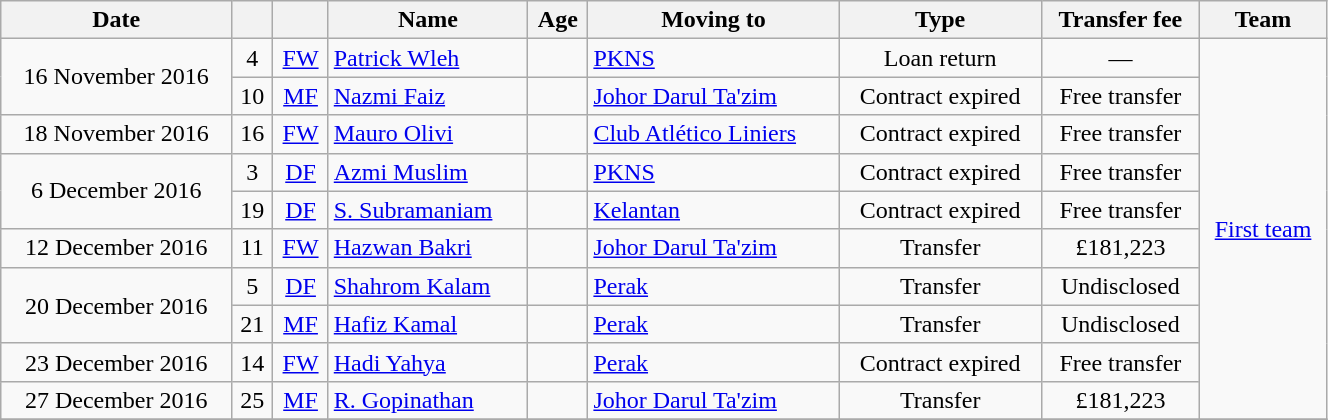<table class="wikitable sortable" style="width:70%; text-align:center; font-size:100%; text-align:centre;">
<tr>
<th>Date</th>
<th></th>
<th></th>
<th>Name</th>
<th>Age</th>
<th>Moving to</th>
<th>Type</th>
<th>Transfer fee</th>
<th>Team</th>
</tr>
<tr>
<td rowspan="2">16 November 2016</td>
<td>4</td>
<td><a href='#'>FW</a></td>
<td style="text-align:left"> <a href='#'>Patrick Wleh</a></td>
<td></td>
<td style="text-align:left"> <a href='#'>PKNS</a></td>
<td>Loan return</td>
<td>—</td>
<td rowspan="10"><a href='#'>First team</a></td>
</tr>
<tr>
<td>10</td>
<td><a href='#'>MF</a></td>
<td style="text-align:left"> <a href='#'>Nazmi Faiz</a></td>
<td></td>
<td style="text-align:left"> <a href='#'>Johor Darul Ta'zim</a></td>
<td>Contract expired</td>
<td>Free transfer</td>
</tr>
<tr>
<td>18 November 2016</td>
<td>16</td>
<td><a href='#'>FW</a></td>
<td style="text-align:left"> <a href='#'>Mauro Olivi</a></td>
<td></td>
<td style="text-align:left"> <a href='#'>Club Atlético Liniers</a></td>
<td>Contract expired</td>
<td>Free transfer</td>
</tr>
<tr>
<td rowspan="2">6 December 2016</td>
<td>3</td>
<td><a href='#'>DF</a></td>
<td style="text-align:left"> <a href='#'>Azmi Muslim</a></td>
<td></td>
<td style="text-align:left"> <a href='#'>PKNS</a></td>
<td>Contract expired</td>
<td>Free transfer</td>
</tr>
<tr>
<td>19</td>
<td><a href='#'>DF</a></td>
<td style="text-align:left"> <a href='#'>S. Subramaniam</a></td>
<td></td>
<td style="text-align:left"> <a href='#'>Kelantan</a></td>
<td>Contract expired</td>
<td>Free transfer</td>
</tr>
<tr>
<td>12 December 2016</td>
<td>11</td>
<td><a href='#'>FW</a></td>
<td style="text-align:left"> <a href='#'>Hazwan Bakri</a></td>
<td></td>
<td style="text-align:left"> <a href='#'>Johor Darul Ta'zim</a></td>
<td>Transfer</td>
<td>£181,223</td>
</tr>
<tr>
<td rowspan="2">20 December 2016</td>
<td>5</td>
<td><a href='#'>DF</a></td>
<td style="text-align:left"> <a href='#'>Shahrom Kalam</a></td>
<td></td>
<td style="text-align:left"> <a href='#'>Perak</a></td>
<td>Transfer</td>
<td>Undisclosed</td>
</tr>
<tr>
<td>21</td>
<td><a href='#'>MF</a></td>
<td style="text-align:left"> <a href='#'>Hafiz Kamal</a></td>
<td></td>
<td style="text-align:left"> <a href='#'>Perak</a></td>
<td>Transfer</td>
<td>Undisclosed</td>
</tr>
<tr>
<td>23 December 2016</td>
<td>14</td>
<td><a href='#'>FW</a></td>
<td style="text-align:left"> <a href='#'>Hadi Yahya</a></td>
<td></td>
<td style="text-align:left"> <a href='#'>Perak</a></td>
<td>Contract expired</td>
<td>Free transfer</td>
</tr>
<tr>
<td>27 December 2016</td>
<td>25</td>
<td><a href='#'>MF</a></td>
<td style="text-align:left"> <a href='#'>R. Gopinathan</a></td>
<td></td>
<td style="text-align:left"> <a href='#'>Johor Darul Ta'zim</a></td>
<td>Transfer</td>
<td>£181,223</td>
</tr>
<tr>
</tr>
</table>
